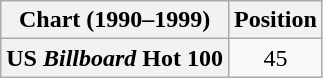<table class="wikitable plainrowheaders" style="text-align:center">
<tr>
<th>Chart (1990–1999)</th>
<th>Position</th>
</tr>
<tr>
<th scope="row">US <em>Billboard</em> Hot 100</th>
<td>45</td>
</tr>
</table>
